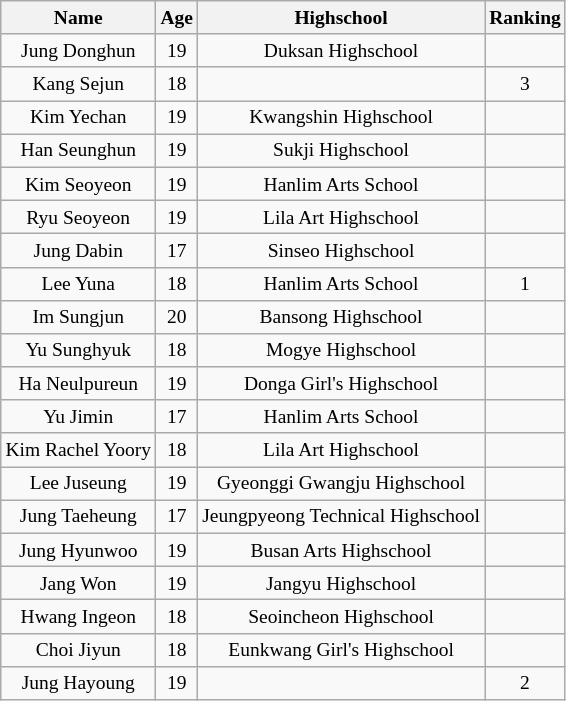<table class="wikitable sortable" style="text-align:center; font-size: small;">
<tr>
<th>Name</th>
<th>Age</th>
<th>Highschool</th>
<th>Ranking</th>
</tr>
<tr>
<td>Jung Donghun</td>
<td>19</td>
<td>Duksan Highschool</td>
<td></td>
</tr>
<tr>
<td>Kang Sejun</td>
<td>18</td>
<td></td>
<td>3</td>
</tr>
<tr>
<td>Kim Yechan</td>
<td>19</td>
<td>Kwangshin Highschool</td>
<td></td>
</tr>
<tr>
<td>Han Seunghun</td>
<td>19</td>
<td>Sukji Highschool</td>
<td></td>
</tr>
<tr>
<td>Kim Seoyeon</td>
<td>19</td>
<td>Hanlim Arts School</td>
<td></td>
</tr>
<tr>
<td>Ryu Seoyeon</td>
<td>19</td>
<td>Lila Art Highschool</td>
<td></td>
</tr>
<tr>
<td>Jung Dabin</td>
<td>17</td>
<td>Sinseo Highschool</td>
<td></td>
</tr>
<tr>
<td>Lee Yuna</td>
<td>18</td>
<td>Hanlim Arts School</td>
<td>1</td>
</tr>
<tr>
<td>Im Sungjun</td>
<td>20</td>
<td>Bansong Highschool</td>
<td></td>
</tr>
<tr>
<td>Yu Sunghyuk</td>
<td>18</td>
<td>Mogye Highschool</td>
<td></td>
</tr>
<tr>
<td>Ha Neulpureun</td>
<td>19</td>
<td>Donga Girl's Highschool</td>
<td></td>
</tr>
<tr>
<td>Yu Jimin</td>
<td>17</td>
<td>Hanlim Arts School</td>
<td></td>
</tr>
<tr>
<td>Kim Rachel Yoory</td>
<td>18</td>
<td>Lila Art Highschool</td>
<td></td>
</tr>
<tr>
<td>Lee Juseung</td>
<td>19</td>
<td>Gyeonggi Gwangju Highschool</td>
<td></td>
</tr>
<tr>
<td>Jung Taeheung</td>
<td>17</td>
<td>Jeungpyeong Technical Highschool</td>
<td></td>
</tr>
<tr>
<td>Jung Hyunwoo</td>
<td>19</td>
<td>Busan Arts Highschool</td>
<td></td>
</tr>
<tr>
<td>Jang Won</td>
<td>19</td>
<td>Jangyu Highschool</td>
<td></td>
</tr>
<tr>
<td>Hwang Ingeon</td>
<td>18</td>
<td>Seoincheon Highschool</td>
<td></td>
</tr>
<tr>
<td>Choi Jiyun</td>
<td>18</td>
<td>Eunkwang Girl's Highschool</td>
<td></td>
</tr>
<tr>
<td>Jung Hayoung</td>
<td>19</td>
<td></td>
<td>2</td>
</tr>
</table>
